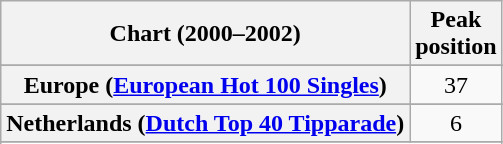<table class="wikitable sortable plainrowheaders" style="text-align:center">
<tr>
<th scope="col">Chart (2000–2002)</th>
<th scope="col">Peak<br>position</th>
</tr>
<tr>
</tr>
<tr>
</tr>
<tr>
</tr>
<tr>
</tr>
<tr>
<th scope="row">Europe (<a href='#'>European Hot 100 Singles</a>)</th>
<td>37</td>
</tr>
<tr>
</tr>
<tr>
</tr>
<tr>
<th scope="row">Netherlands (<a href='#'>Dutch Top 40 Tipparade</a>)</th>
<td>6</td>
</tr>
<tr>
</tr>
<tr>
</tr>
<tr>
</tr>
<tr>
</tr>
<tr>
</tr>
<tr>
</tr>
<tr>
</tr>
<tr>
</tr>
<tr>
</tr>
<tr>
</tr>
<tr>
</tr>
</table>
